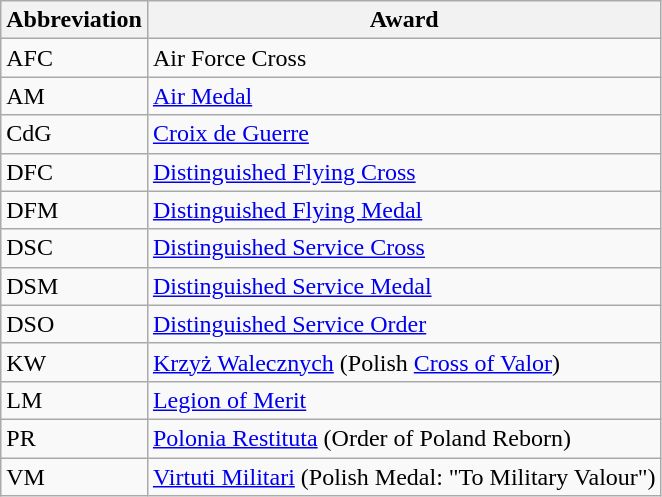<table class=wikitable>
<tr>
<th>Abbreviation</th>
<th>Award</th>
</tr>
<tr>
<td>AFC</td>
<td>Air Force Cross</td>
</tr>
<tr>
<td>AM</td>
<td><a href='#'>Air Medal</a></td>
</tr>
<tr>
<td>CdG</td>
<td><a href='#'>Croix de Guerre</a></td>
</tr>
<tr>
<td>DFC</td>
<td><a href='#'>Distinguished Flying Cross</a></td>
</tr>
<tr>
<td>DFM</td>
<td><a href='#'>Distinguished Flying Medal</a></td>
</tr>
<tr>
<td>DSC</td>
<td><a href='#'>Distinguished Service Cross</a></td>
</tr>
<tr>
<td>DSM</td>
<td><a href='#'>Distinguished Service Medal</a></td>
</tr>
<tr>
<td>DSO</td>
<td><a href='#'>Distinguished Service Order</a></td>
</tr>
<tr>
<td>KW</td>
<td><a href='#'>Krzyż Walecznych</a> (Polish <a href='#'>Cross of Valor</a>)</td>
</tr>
<tr>
<td>LM</td>
<td><a href='#'>Legion of Merit</a></td>
</tr>
<tr>
<td>PR</td>
<td><a href='#'>Polonia Restituta</a> (Order of Poland Reborn)</td>
</tr>
<tr>
<td>VM</td>
<td><a href='#'>Virtuti Militari</a> (Polish Medal: "To Military Valour")</td>
</tr>
</table>
